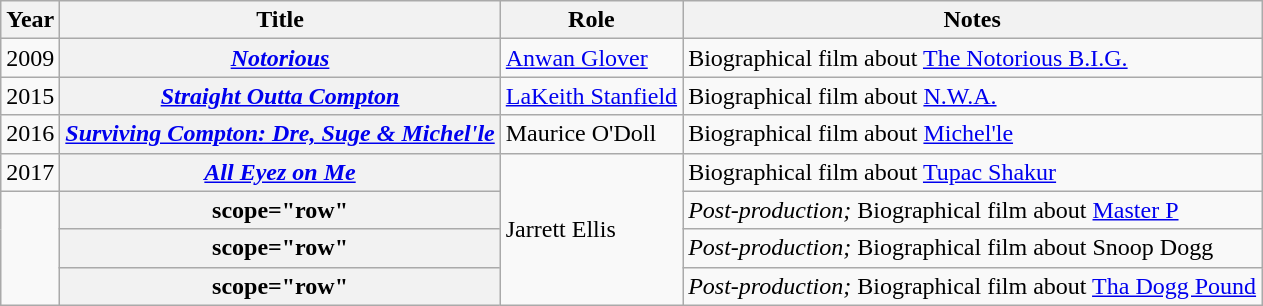<table class="wikitable plainrowheaders sortable" style="margin-right: 0;">
<tr>
<th scope="col">Year</th>
<th scope="col">Title</th>
<th scope="col">Role</th>
<th scope="col" class="unsortable">Notes</th>
</tr>
<tr>
<td>2009</td>
<th scope="row"><em><a href='#'>Notorious</a></em></th>
<td><a href='#'>Anwan Glover</a></td>
<td>Biographical film about <a href='#'>The Notorious B.I.G.</a></td>
</tr>
<tr>
<td>2015</td>
<th scope="row"><em><a href='#'>Straight Outta Compton</a></em></th>
<td><a href='#'>LaKeith Stanfield</a></td>
<td>Biographical film about <a href='#'>N.W.A.</a></td>
</tr>
<tr>
<td>2016</td>
<th scope="row"><em><a href='#'>Surviving Compton: Dre, Suge & Michel'le</a></em></th>
<td>Maurice O'Doll</td>
<td>Biographical film about <a href='#'>Michel'le</a></td>
</tr>
<tr>
<td>2017</td>
<th scope="row"><em><a href='#'>All Eyez on Me</a></em></th>
<td rowspan="4">Jarrett Ellis</td>
<td>Biographical film about <a href='#'>Tupac Shakur</a></td>
</tr>
<tr>
<td rowspan="3"></td>
<th>scope="row" </th>
<td><em>Post-production;</em> Biographical film about <a href='#'>Master P</a></td>
</tr>
<tr>
<th>scope="row" </th>
<td><em>Post-production;</em> Biographical film about Snoop Dogg</td>
</tr>
<tr>
<th>scope="row" </th>
<td><em>Post-production;</em> Biographical film about <a href='#'>Tha Dogg Pound</a></td>
</tr>
</table>
